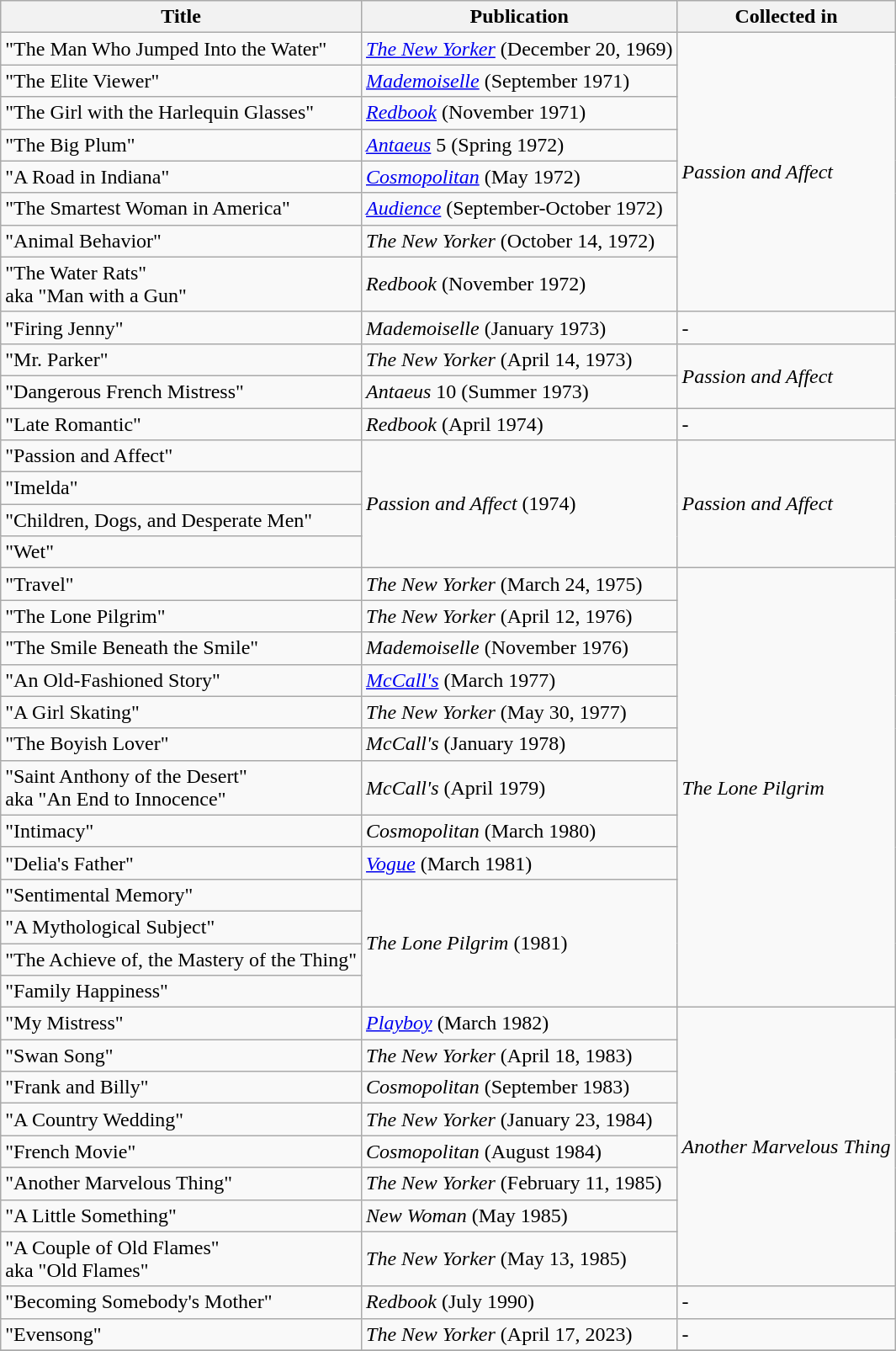<table class="wikitable">
<tr>
<th>Title</th>
<th>Publication</th>
<th>Collected in</th>
</tr>
<tr>
<td>"The Man Who Jumped Into the Water"</td>
<td><em><a href='#'>The New Yorker</a></em> (December 20, 1969)</td>
<td rowspan=8><em>Passion and Affect</em></td>
</tr>
<tr>
<td>"The Elite Viewer"</td>
<td><em><a href='#'>Mademoiselle</a></em> (September 1971)</td>
</tr>
<tr>
<td>"The Girl with the Harlequin Glasses"</td>
<td><em><a href='#'>Redbook</a></em> (November 1971)</td>
</tr>
<tr>
<td>"The Big Plum"</td>
<td><em><a href='#'>Antaeus</a></em> 5 (Spring 1972)</td>
</tr>
<tr>
<td>"A Road in Indiana"</td>
<td><em><a href='#'>Cosmopolitan</a></em> (May 1972)</td>
</tr>
<tr>
<td>"The Smartest Woman in America"</td>
<td><em><a href='#'>Audience</a></em> (September-October 1972)</td>
</tr>
<tr>
<td>"Animal Behavior"</td>
<td><em>The New Yorker</em> (October 14, 1972)</td>
</tr>
<tr>
<td>"The Water Rats"<br>aka "Man with a Gun"</td>
<td><em>Redbook</em> (November 1972)</td>
</tr>
<tr>
<td>"Firing Jenny"</td>
<td><em>Mademoiselle</em> (January 1973)</td>
<td>-</td>
</tr>
<tr>
<td>"Mr. Parker"</td>
<td><em>The New Yorker</em> (April 14, 1973)</td>
<td rowspan=2><em>Passion and Affect</em></td>
</tr>
<tr>
<td>"Dangerous French Mistress"</td>
<td><em>Antaeus</em> 10 (Summer 1973)</td>
</tr>
<tr>
<td>"Late Romantic"</td>
<td><em>Redbook</em> (April 1974)</td>
<td>-</td>
</tr>
<tr>
<td>"Passion and Affect"</td>
<td rowspan=4><em>Passion and Affect</em> (1974)</td>
<td rowspan=4><em>Passion and Affect</em></td>
</tr>
<tr>
<td>"Imelda"</td>
</tr>
<tr>
<td>"Children, Dogs, and Desperate Men"</td>
</tr>
<tr>
<td>"Wet"</td>
</tr>
<tr>
<td>"Travel"</td>
<td><em>The New Yorker</em> (March 24, 1975)</td>
<td rowspan=13><em>The Lone Pilgrim</em></td>
</tr>
<tr>
<td>"The Lone Pilgrim"</td>
<td><em>The New Yorker</em> (April 12, 1976)</td>
</tr>
<tr>
<td>"The Smile Beneath the Smile"</td>
<td><em>Mademoiselle</em> (November 1976)</td>
</tr>
<tr>
<td>"An Old-Fashioned Story"</td>
<td><em><a href='#'>McCall's</a></em> (March 1977)</td>
</tr>
<tr>
<td>"A Girl Skating"</td>
<td><em>The New Yorker</em> (May 30, 1977)</td>
</tr>
<tr>
<td>"The Boyish Lover"</td>
<td><em>McCall's</em> (January 1978)</td>
</tr>
<tr>
<td>"Saint Anthony of the Desert"<br>aka "An End to Innocence"</td>
<td><em>McCall's</em> (April 1979)</td>
</tr>
<tr>
<td>"Intimacy"</td>
<td><em>Cosmopolitan</em> (March 1980)</td>
</tr>
<tr>
<td>"Delia's Father"</td>
<td><em><a href='#'>Vogue</a></em> (March 1981)</td>
</tr>
<tr>
<td>"Sentimental Memory"</td>
<td rowspan=4><em>The Lone Pilgrim</em> (1981)</td>
</tr>
<tr>
<td>"A Mythological Subject"</td>
</tr>
<tr>
<td>"The Achieve of, the Mastery of the Thing"</td>
</tr>
<tr>
<td>"Family Happiness"</td>
</tr>
<tr>
<td>"My Mistress"</td>
<td><em><a href='#'>Playboy</a></em> (March 1982)</td>
<td rowspan=8><em>Another Marvelous Thing</em></td>
</tr>
<tr>
<td>"Swan Song"</td>
<td><em>The New Yorker</em> (April 18, 1983)</td>
</tr>
<tr>
<td>"Frank and Billy"</td>
<td><em>Cosmopolitan</em> (September 1983)</td>
</tr>
<tr>
<td>"A Country Wedding"</td>
<td><em>The New Yorker</em> (January 23, 1984)</td>
</tr>
<tr>
<td>"French Movie"</td>
<td><em>Cosmopolitan</em> (August 1984)</td>
</tr>
<tr>
<td>"Another Marvelous Thing"</td>
<td><em>The New Yorker</em> (February 11, 1985)</td>
</tr>
<tr>
<td>"A Little Something"</td>
<td><em>New Woman</em> (May 1985)</td>
</tr>
<tr>
<td>"A Couple of Old Flames"<br>aka "Old Flames"</td>
<td><em>The New Yorker</em> (May 13, 1985)</td>
</tr>
<tr>
<td>"Becoming Somebody's Mother"</td>
<td><em>Redbook</em> (July 1990)</td>
<td>-</td>
</tr>
<tr>
<td>"Evensong"</td>
<td><em>The New Yorker</em> (April 17, 2023)</td>
<td>-</td>
</tr>
<tr>
</tr>
</table>
